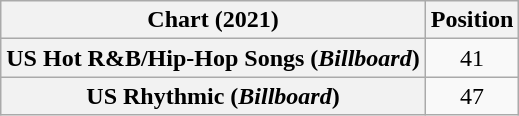<table class="wikitable sortable plainrowheaders" style="text-align:center">
<tr>
<th scope="col">Chart (2021)</th>
<th scope="col">Position</th>
</tr>
<tr>
<th scope="row">US Hot R&B/Hip-Hop Songs (<em>Billboard</em>)</th>
<td>41</td>
</tr>
<tr>
<th scope="row">US Rhythmic (<em>Billboard</em>)</th>
<td>47</td>
</tr>
</table>
